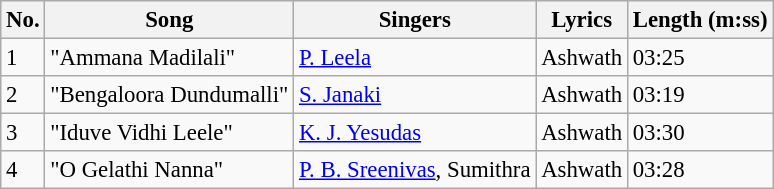<table class="wikitable" style="font-size:95%;">
<tr>
<th>No.</th>
<th>Song</th>
<th>Singers</th>
<th>Lyrics</th>
<th>Length (m:ss)</th>
</tr>
<tr>
<td>1</td>
<td>"Ammana Madilali"</td>
<td><a href='#'>P. Leela</a></td>
<td>Ashwath</td>
<td>03:25</td>
</tr>
<tr>
<td>2</td>
<td>"Bengaloora Dundumalli"</td>
<td><a href='#'>S. Janaki</a></td>
<td>Ashwath</td>
<td>03:19</td>
</tr>
<tr>
<td>3</td>
<td>"Iduve Vidhi Leele"</td>
<td><a href='#'>K. J. Yesudas</a></td>
<td>Ashwath</td>
<td>03:30</td>
</tr>
<tr>
<td>4</td>
<td>"O Gelathi Nanna"</td>
<td><a href='#'>P. B. Sreenivas</a>, Sumithra</td>
<td>Ashwath</td>
<td>03:28</td>
</tr>
</table>
